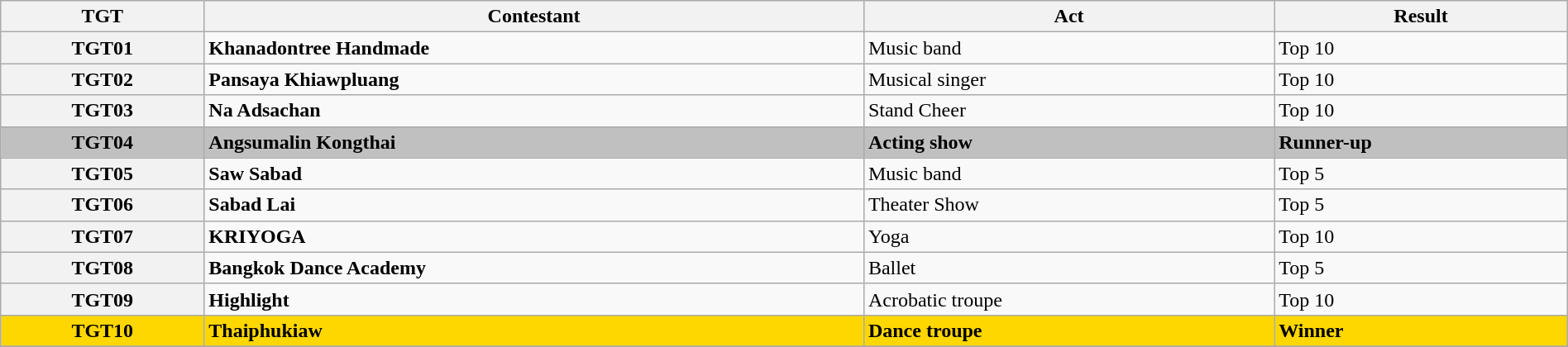<table class="wikitable sortable" style="width:100%;">
<tr>
<th rowspan="2">TGT</th>
<th rowspan="2" class="unsortable">Contestant</th>
<th rowspan="2" class="unsortable">Act</th>
<th rowspan="2" class="unsortable">Result</th>
</tr>
<tr>
</tr>
<tr>
<th><strong>TGT01</strong></th>
<td><strong>Khanadontree Handmade</strong></td>
<td>Music band</td>
<td>Top 10</td>
</tr>
<tr>
<th><strong>TGT02</strong></th>
<td><strong>Pansaya Khiawpluang</strong></td>
<td>Musical singer</td>
<td>Top 10</td>
</tr>
<tr>
<th><strong>TGT03</strong></th>
<td><strong>Na Adsachan</strong></td>
<td>Stand Cheer</td>
<td>Top 10</td>
</tr>
<tr>
<th style = "background:silver;"><strong>TGT04</strong></th>
<td style = "background:silver;"><strong>Angsumalin Kongthai</strong></td>
<td style = "background:silver;"><strong>Acting show</strong></td>
<td style = "background:silver;"><strong>Runner-up</strong></td>
</tr>
<tr>
<th><strong>TGT05</strong></th>
<td><strong>Saw Sabad</strong></td>
<td>Music band</td>
<td>Top 5</td>
</tr>
<tr>
<th>TGT06</th>
<td><strong>Sabad Lai</strong></td>
<td>Theater Show</td>
<td>Top 5</td>
</tr>
<tr>
<th><strong>TGT07</strong></th>
<td><strong>KRIYOGA</strong></td>
<td>Yoga</td>
<td>Top 10</td>
</tr>
<tr>
<th><strong>TGT08</strong></th>
<td><strong>Bangkok Dance Academy</strong></td>
<td>Ballet</td>
<td>Top 5</td>
</tr>
<tr>
<th><strong>TGT09</strong></th>
<td><strong>Highlight</strong></td>
<td>Acrobatic troupe</td>
<td>Top 10</td>
</tr>
<tr>
<th style = "background:gold;"><strong>TGT10</strong></th>
<td style = "background:gold;"><strong>Thaiphukiaw</strong></td>
<td style = "background:gold;"><strong>Dance troupe</strong></td>
<td style = "background:gold;"><strong>Winner</strong></td>
</tr>
<tr>
</tr>
</table>
